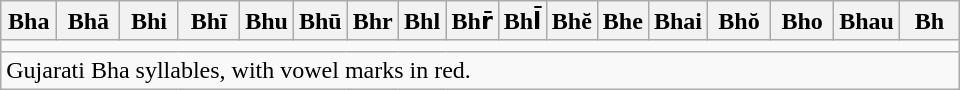<table class=wikitable style="width: 40em;">
<tr>
<th style="width:6%;">Bha</th>
<th style="width:7%;">Bhā</th>
<th style="width:6.5%;">Bhi</th>
<th style="width:7%;">Bhī</th>
<th style="width:4.5%;">Bhu</th>
<th style="width:5%;">Bhū</th>
<th style="width:4.5%;">Bhr</th>
<th style="width:5%;">Bhl</th>
<th style="width:5%;">Bhr̄</th>
<th style="width:5%;">Bhl̄</th>
<th style="width:4.5%;">Bhĕ</th>
<th style="width:4.5%;">Bhe</th>
<th style="width:5%;">Bhai</th>
<th style="width:7%;">Bhŏ</th>
<th style="width:7%;">Bho</th>
<th style="width:6%;">Bhau</th>
<th style="width:7%;">Bh</th>
</tr>
<tr align="center">
<td colspan=17></td>
</tr>
<tr>
<td colspan=17>Gujarati Bha syllables, with vowel marks in red.</td>
</tr>
</table>
